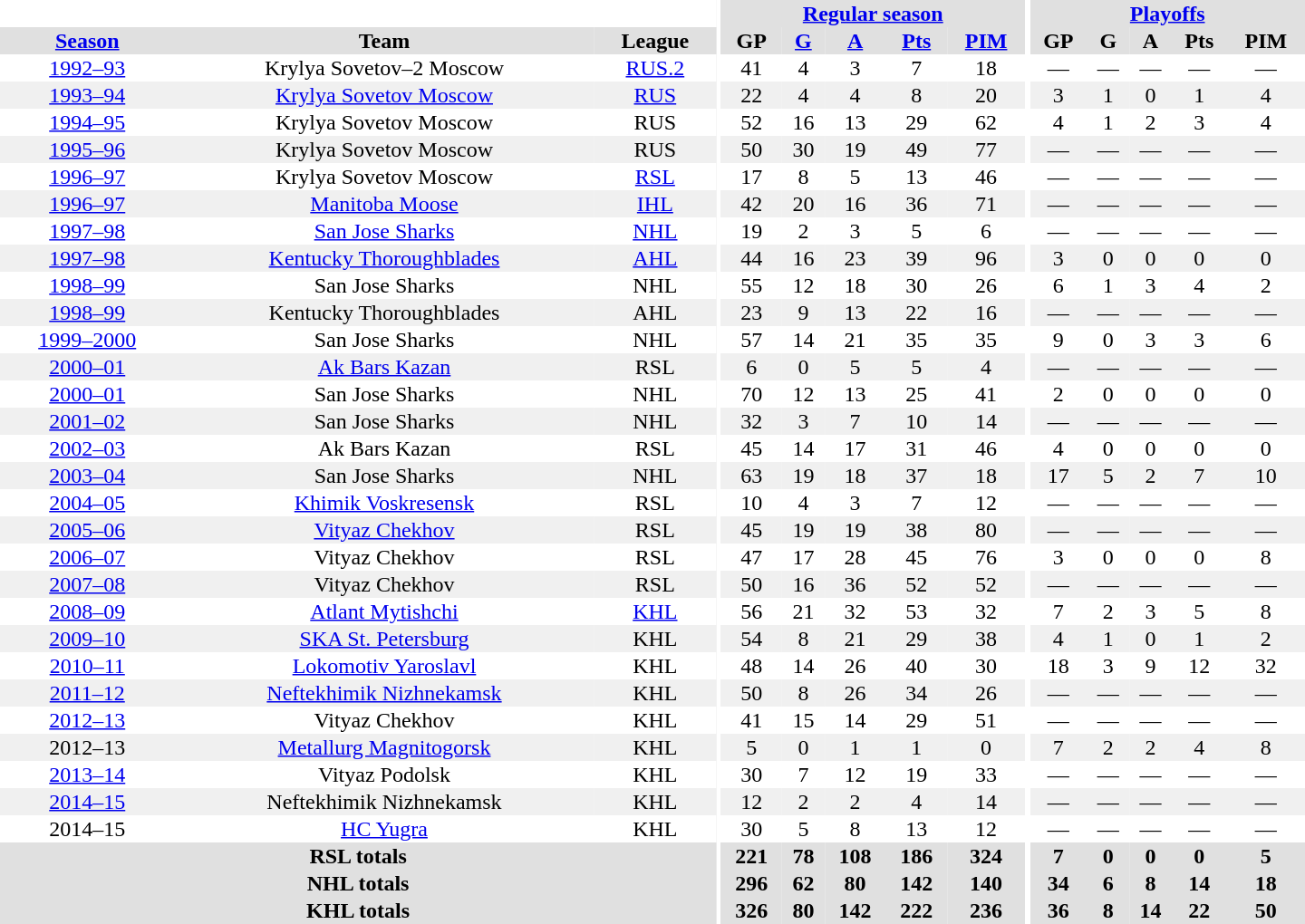<table border="0" cellpadding="1" cellspacing="0" style="text-align:center; width:60em">
<tr bgcolor="#e0e0e0">
<th colspan="3" bgcolor="#ffffff"></th>
<th rowspan="99" bgcolor="#ffffff"></th>
<th colspan="5"><a href='#'>Regular season</a></th>
<th rowspan="99" bgcolor="#ffffff"></th>
<th colspan="5"><a href='#'>Playoffs</a></th>
</tr>
<tr bgcolor="#e0e0e0">
<th><a href='#'>Season</a></th>
<th>Team</th>
<th>League</th>
<th>GP</th>
<th><a href='#'>G</a></th>
<th><a href='#'>A</a></th>
<th><a href='#'>Pts</a></th>
<th><a href='#'>PIM</a></th>
<th>GP</th>
<th>G</th>
<th>A</th>
<th>Pts</th>
<th>PIM</th>
</tr>
<tr>
<td><a href='#'>1992–93</a></td>
<td>Krylya Sovetov–2 Moscow</td>
<td><a href='#'>RUS.2</a></td>
<td>41</td>
<td>4</td>
<td>3</td>
<td>7</td>
<td>18</td>
<td>—</td>
<td>—</td>
<td>—</td>
<td>—</td>
<td>—</td>
</tr>
<tr style="background:#f0f0f0;">
<td><a href='#'>1993–94</a></td>
<td><a href='#'>Krylya Sovetov Moscow</a></td>
<td><a href='#'>RUS</a></td>
<td>22</td>
<td>4</td>
<td>4</td>
<td>8</td>
<td>20</td>
<td>3</td>
<td>1</td>
<td>0</td>
<td>1</td>
<td>4</td>
</tr>
<tr>
<td><a href='#'>1994–95</a></td>
<td>Krylya Sovetov Moscow</td>
<td>RUS</td>
<td>52</td>
<td>16</td>
<td>13</td>
<td>29</td>
<td>62</td>
<td>4</td>
<td>1</td>
<td>2</td>
<td>3</td>
<td>4</td>
</tr>
<tr style="background:#f0f0f0;">
<td><a href='#'>1995–96</a></td>
<td>Krylya Sovetov Moscow</td>
<td>RUS</td>
<td>50</td>
<td>30</td>
<td>19</td>
<td>49</td>
<td>77</td>
<td>—</td>
<td>—</td>
<td>—</td>
<td>—</td>
<td>—</td>
</tr>
<tr>
<td><a href='#'>1996–97</a></td>
<td>Krylya Sovetov Moscow</td>
<td><a href='#'>RSL</a></td>
<td>17</td>
<td>8</td>
<td>5</td>
<td>13</td>
<td>46</td>
<td>—</td>
<td>—</td>
<td>—</td>
<td>—</td>
<td>—</td>
</tr>
<tr style="background:#f0f0f0;">
<td><a href='#'>1996–97</a></td>
<td><a href='#'>Manitoba Moose</a></td>
<td><a href='#'>IHL</a></td>
<td>42</td>
<td>20</td>
<td>16</td>
<td>36</td>
<td>71</td>
<td>—</td>
<td>—</td>
<td>—</td>
<td>—</td>
<td>—</td>
</tr>
<tr>
<td><a href='#'>1997–98</a></td>
<td><a href='#'>San Jose Sharks</a></td>
<td><a href='#'>NHL</a></td>
<td>19</td>
<td>2</td>
<td>3</td>
<td>5</td>
<td>6</td>
<td>—</td>
<td>—</td>
<td>—</td>
<td>—</td>
<td>—</td>
</tr>
<tr style="background:#f0f0f0;">
<td><a href='#'>1997–98</a></td>
<td><a href='#'>Kentucky Thoroughblades</a></td>
<td><a href='#'>AHL</a></td>
<td>44</td>
<td>16</td>
<td>23</td>
<td>39</td>
<td>96</td>
<td>3</td>
<td>0</td>
<td>0</td>
<td>0</td>
<td>0</td>
</tr>
<tr>
<td><a href='#'>1998–99</a></td>
<td>San Jose Sharks</td>
<td>NHL</td>
<td>55</td>
<td>12</td>
<td>18</td>
<td>30</td>
<td>26</td>
<td>6</td>
<td>1</td>
<td>3</td>
<td>4</td>
<td>2</td>
</tr>
<tr style="background:#f0f0f0;">
<td><a href='#'>1998–99</a></td>
<td>Kentucky Thoroughblades</td>
<td>AHL</td>
<td>23</td>
<td>9</td>
<td>13</td>
<td>22</td>
<td>16</td>
<td>—</td>
<td>—</td>
<td>—</td>
<td>—</td>
<td>—</td>
</tr>
<tr>
<td><a href='#'>1999–2000</a></td>
<td>San Jose Sharks</td>
<td>NHL</td>
<td>57</td>
<td>14</td>
<td>21</td>
<td>35</td>
<td>35</td>
<td>9</td>
<td>0</td>
<td>3</td>
<td>3</td>
<td>6</td>
</tr>
<tr style="background:#f0f0f0;">
<td><a href='#'>2000–01</a></td>
<td><a href='#'>Ak Bars Kazan</a></td>
<td>RSL</td>
<td>6</td>
<td>0</td>
<td>5</td>
<td>5</td>
<td>4</td>
<td>—</td>
<td>—</td>
<td>—</td>
<td>—</td>
<td>—</td>
</tr>
<tr>
<td><a href='#'>2000–01</a></td>
<td>San Jose Sharks</td>
<td>NHL</td>
<td>70</td>
<td>12</td>
<td>13</td>
<td>25</td>
<td>41</td>
<td>2</td>
<td>0</td>
<td>0</td>
<td>0</td>
<td>0</td>
</tr>
<tr style="background:#f0f0f0;">
<td><a href='#'>2001–02</a></td>
<td>San Jose Sharks</td>
<td>NHL</td>
<td>32</td>
<td>3</td>
<td>7</td>
<td>10</td>
<td>14</td>
<td>—</td>
<td>—</td>
<td>—</td>
<td>—</td>
<td>—</td>
</tr>
<tr>
<td><a href='#'>2002–03</a></td>
<td>Ak Bars Kazan</td>
<td>RSL</td>
<td>45</td>
<td>14</td>
<td>17</td>
<td>31</td>
<td>46</td>
<td>4</td>
<td>0</td>
<td>0</td>
<td>0</td>
<td>0</td>
</tr>
<tr style="background:#f0f0f0;">
<td><a href='#'>2003–04</a></td>
<td>San Jose Sharks</td>
<td>NHL</td>
<td>63</td>
<td>19</td>
<td>18</td>
<td>37</td>
<td>18</td>
<td>17</td>
<td>5</td>
<td>2</td>
<td>7</td>
<td>10</td>
</tr>
<tr>
<td><a href='#'>2004–05</a></td>
<td><a href='#'>Khimik Voskresensk</a></td>
<td>RSL</td>
<td>10</td>
<td>4</td>
<td>3</td>
<td>7</td>
<td>12</td>
<td>—</td>
<td>—</td>
<td>—</td>
<td>—</td>
<td>—</td>
</tr>
<tr style="background:#f0f0f0;">
<td><a href='#'>2005–06</a></td>
<td><a href='#'>Vityaz Chekhov</a></td>
<td>RSL</td>
<td>45</td>
<td>19</td>
<td>19</td>
<td>38</td>
<td>80</td>
<td>—</td>
<td>—</td>
<td>—</td>
<td>—</td>
<td>—</td>
</tr>
<tr>
<td><a href='#'>2006–07</a></td>
<td>Vityaz Chekhov</td>
<td>RSL</td>
<td>47</td>
<td>17</td>
<td>28</td>
<td>45</td>
<td>76</td>
<td>3</td>
<td>0</td>
<td>0</td>
<td>0</td>
<td>8</td>
</tr>
<tr style="background:#f0f0f0;">
<td><a href='#'>2007–08</a></td>
<td>Vityaz Chekhov</td>
<td>RSL</td>
<td>50</td>
<td>16</td>
<td>36</td>
<td>52</td>
<td>52</td>
<td>—</td>
<td>—</td>
<td>—</td>
<td>—</td>
<td>—</td>
</tr>
<tr>
<td><a href='#'>2008–09</a></td>
<td><a href='#'>Atlant Mytishchi</a></td>
<td><a href='#'>KHL</a></td>
<td>56</td>
<td>21</td>
<td>32</td>
<td>53</td>
<td>32</td>
<td>7</td>
<td>2</td>
<td>3</td>
<td>5</td>
<td>8</td>
</tr>
<tr style="background:#f0f0f0;">
<td><a href='#'>2009–10</a></td>
<td><a href='#'>SKA St. Petersburg</a></td>
<td>KHL</td>
<td>54</td>
<td>8</td>
<td>21</td>
<td>29</td>
<td>38</td>
<td>4</td>
<td>1</td>
<td>0</td>
<td>1</td>
<td>2</td>
</tr>
<tr>
<td><a href='#'>2010–11</a></td>
<td><a href='#'>Lokomotiv Yaroslavl</a></td>
<td>KHL</td>
<td>48</td>
<td>14</td>
<td>26</td>
<td>40</td>
<td>30</td>
<td>18</td>
<td>3</td>
<td>9</td>
<td>12</td>
<td>32</td>
</tr>
<tr style="background:#f0f0f0;">
<td><a href='#'>2011–12</a></td>
<td><a href='#'>Neftekhimik Nizhnekamsk</a></td>
<td>KHL</td>
<td>50</td>
<td>8</td>
<td>26</td>
<td>34</td>
<td>26</td>
<td>—</td>
<td>—</td>
<td>—</td>
<td>—</td>
<td>—</td>
</tr>
<tr>
<td><a href='#'>2012–13</a></td>
<td>Vityaz Chekhov</td>
<td>KHL</td>
<td>41</td>
<td>15</td>
<td>14</td>
<td>29</td>
<td>51</td>
<td>—</td>
<td>—</td>
<td>—</td>
<td>—</td>
<td>—</td>
</tr>
<tr style="background:#f0f0f0;">
<td>2012–13</td>
<td><a href='#'>Metallurg Magnitogorsk</a></td>
<td>KHL</td>
<td>5</td>
<td>0</td>
<td>1</td>
<td>1</td>
<td>0</td>
<td>7</td>
<td>2</td>
<td>2</td>
<td>4</td>
<td>8</td>
</tr>
<tr>
<td><a href='#'>2013–14</a></td>
<td>Vityaz Podolsk</td>
<td>KHL</td>
<td>30</td>
<td>7</td>
<td>12</td>
<td>19</td>
<td>33</td>
<td>—</td>
<td>—</td>
<td>—</td>
<td>—</td>
<td>—</td>
</tr>
<tr style="background:#f0f0f0;">
<td><a href='#'>2014–15</a></td>
<td>Neftekhimik Nizhnekamsk</td>
<td>KHL</td>
<td>12</td>
<td>2</td>
<td>2</td>
<td>4</td>
<td>14</td>
<td>—</td>
<td>—</td>
<td>—</td>
<td>—</td>
<td>—</td>
</tr>
<tr>
<td>2014–15</td>
<td><a href='#'>HC Yugra</a></td>
<td>KHL</td>
<td>30</td>
<td>5</td>
<td>8</td>
<td>13</td>
<td>12</td>
<td>—</td>
<td>—</td>
<td>—</td>
<td>—</td>
<td>—</td>
</tr>
<tr style="background:#e0e0e0;">
<th colspan="3">RSL totals</th>
<th>221</th>
<th>78</th>
<th>108</th>
<th>186</th>
<th>324</th>
<th>7</th>
<th>0</th>
<th>0</th>
<th>0</th>
<th>5</th>
</tr>
<tr style="background:#e0e0e0;">
<th colspan="3">NHL totals</th>
<th>296</th>
<th>62</th>
<th>80</th>
<th>142</th>
<th>140</th>
<th>34</th>
<th>6</th>
<th>8</th>
<th>14</th>
<th>18</th>
</tr>
<tr style="background:#e0e0e0;">
<th colspan="3">KHL totals</th>
<th>326</th>
<th>80</th>
<th>142</th>
<th>222</th>
<th>236</th>
<th>36</th>
<th>8</th>
<th>14</th>
<th>22</th>
<th>50</th>
</tr>
</table>
